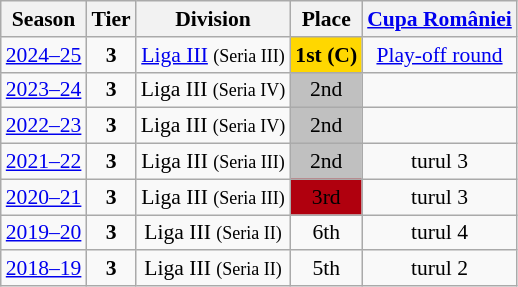<table class="wikitable" style="text-align:center; font-size:90%">
<tr>
<th>Season</th>
<th>Tier</th>
<th>Division</th>
<th>Place</th>
<th><a href='#'>Cupa României</a></th>
</tr>
<tr>
<td><a href='#'>2024–25</a></td>
<td><strong>3</strong></td>
<td><a href='#'>Liga III</a> <small>(Seria III)</small></td>
<td align=center bgcolor=gold><strong>1st</strong> <strong>(C)</strong></td>
<td><a href='#'>Play-off round</a></td>
</tr>
<tr>
<td><a href='#'>2023–24</a></td>
<td><strong>3</strong></td>
<td>Liga III <small>(Seria IV)</small></td>
<td align=center bgcolor=silver>2nd</td>
<td></td>
</tr>
<tr>
<td><a href='#'>2022–23</a></td>
<td><strong>3</strong></td>
<td>Liga III <small>(Seria IV)</small></td>
<td align=center bgcolor=silver>2nd</td>
<td></td>
</tr>
<tr>
<td><a href='#'>2021–22</a></td>
<td><strong>3</strong></td>
<td>Liga III <small>(Seria III)</small></td>
<td align=center bgcolor=silver>2nd</td>
<td>turul 3</td>
</tr>
<tr>
<td><a href='#'>2020–21</a></td>
<td><strong>3</strong></td>
<td>Liga III <small>(Seria III)</small></td>
<td align=center bgcolor=bronze>3rd</td>
<td>turul 3</td>
</tr>
<tr>
<td><a href='#'>2019–20</a></td>
<td><strong>3</strong></td>
<td>Liga III <small>(Seria II)</small></td>
<td>6th</td>
<td>turul 4</td>
</tr>
<tr>
<td><a href='#'>2018–19</a></td>
<td><strong>3</strong></td>
<td>Liga III <small>(Seria II)</small></td>
<td>5th</td>
<td>turul 2</td>
</tr>
</table>
